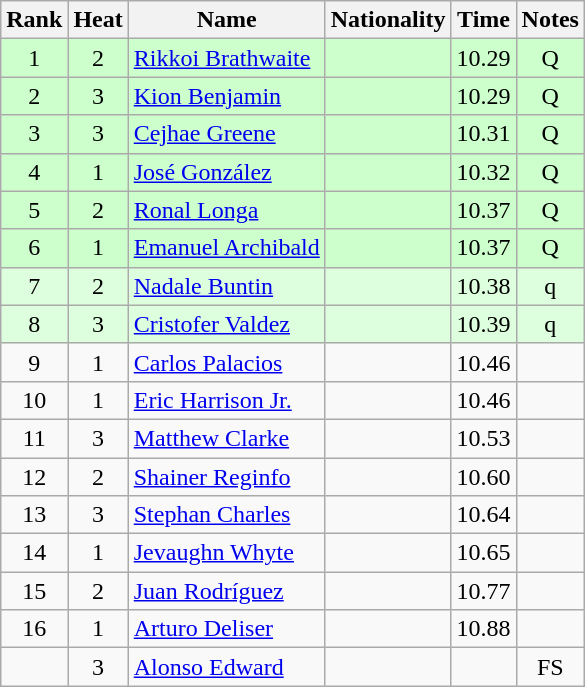<table class="wikitable sortable" style="text-align:center">
<tr>
<th>Rank</th>
<th>Heat</th>
<th>Name</th>
<th>Nationality</th>
<th>Time</th>
<th>Notes</th>
</tr>
<tr bgcolor=ccffcc>
<td>1</td>
<td>2</td>
<td align=left><a href='#'>Rikkoi Brathwaite</a></td>
<td align=left></td>
<td>10.29</td>
<td>Q</td>
</tr>
<tr bgcolor=ccffcc>
<td>2</td>
<td>3</td>
<td align=left><a href='#'>Kion Benjamin</a></td>
<td align=left></td>
<td>10.29</td>
<td>Q</td>
</tr>
<tr bgcolor=ccffcc>
<td>3</td>
<td>3</td>
<td align=left><a href='#'>Cejhae Greene</a></td>
<td align=left></td>
<td>10.31</td>
<td>Q</td>
</tr>
<tr bgcolor=ccffcc>
<td>4</td>
<td>1</td>
<td align=left><a href='#'>José González</a></td>
<td align=left></td>
<td>10.32</td>
<td>Q</td>
</tr>
<tr bgcolor=ccffcc>
<td>5</td>
<td>2</td>
<td align=left><a href='#'>Ronal Longa</a></td>
<td align=left></td>
<td>10.37</td>
<td>Q</td>
</tr>
<tr bgcolor=ccffcc>
<td>6</td>
<td>1</td>
<td align=left><a href='#'>Emanuel Archibald</a></td>
<td align=left></td>
<td>10.37</td>
<td>Q</td>
</tr>
<tr bgcolor=ddffdd>
<td>7</td>
<td>2</td>
<td align=left><a href='#'>Nadale Buntin</a></td>
<td align=left></td>
<td>10.38</td>
<td>q</td>
</tr>
<tr bgcolor=ddffdd>
<td>8</td>
<td>3</td>
<td align=left><a href='#'>Cristofer Valdez</a></td>
<td align=left></td>
<td>10.39</td>
<td>q</td>
</tr>
<tr>
<td>9</td>
<td>1</td>
<td align=left><a href='#'>Carlos Palacios</a></td>
<td align=left></td>
<td>10.46</td>
<td></td>
</tr>
<tr>
<td>10</td>
<td>1</td>
<td align=left><a href='#'>Eric Harrison Jr.</a></td>
<td align=left></td>
<td>10.46</td>
<td></td>
</tr>
<tr>
<td>11</td>
<td>3</td>
<td align=left><a href='#'>Matthew Clarke</a></td>
<td align=left></td>
<td>10.53</td>
<td></td>
</tr>
<tr>
<td>12</td>
<td>2</td>
<td align=left><a href='#'>Shainer Reginfo</a></td>
<td align=left></td>
<td>10.60</td>
<td></td>
</tr>
<tr>
<td>13</td>
<td>3</td>
<td align=left><a href='#'>Stephan Charles</a></td>
<td align=left></td>
<td>10.64</td>
<td></td>
</tr>
<tr>
<td>14</td>
<td>1</td>
<td align=left><a href='#'>Jevaughn Whyte</a></td>
<td align=left></td>
<td>10.65</td>
<td></td>
</tr>
<tr>
<td>15</td>
<td>2</td>
<td align=left><a href='#'>Juan Rodríguez</a></td>
<td align=left></td>
<td>10.77</td>
<td></td>
</tr>
<tr>
<td>16</td>
<td>1</td>
<td align=left><a href='#'>Arturo Deliser</a></td>
<td align=left></td>
<td>10.88</td>
<td></td>
</tr>
<tr>
<td></td>
<td>3</td>
<td align=left><a href='#'>Alonso Edward</a></td>
<td align=left></td>
<td></td>
<td>FS</td>
</tr>
</table>
